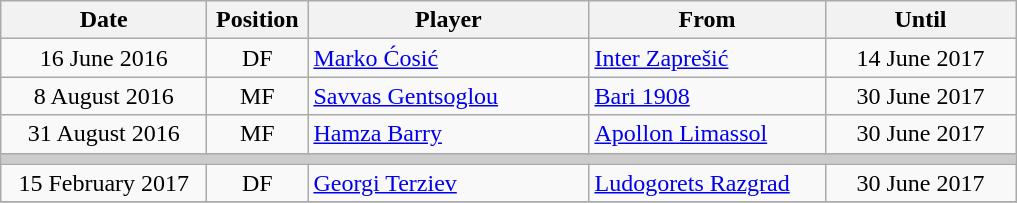<table class="wikitable" style="text-align: center;">
<tr>
<th width=130>Date</th>
<th width=60>Position</th>
<th width=180>Player</th>
<th width=150>From</th>
<th width=120>Until</th>
</tr>
<tr>
<td>16 June 2016</td>
<td>DF</td>
<td style="text-align:left;"> <a href='#'>Marko Ćosić</a></td>
<td style="text-align:left;"><a href='#'>Inter Zaprešić</a></td>
<td>14 June 2017</td>
</tr>
<tr>
<td>8 August 2016</td>
<td>MF</td>
<td style="text-align:left;"> <a href='#'>Savvas Gentsoglou</a></td>
<td style="text-align:left;"><a href='#'>Bari 1908</a></td>
<td>30 June 2017</td>
</tr>
<tr>
<td>31 August 2016</td>
<td>MF</td>
<td style="text-align:left;"> <a href='#'>Hamza Barry</a></td>
<td style="text-align:left;"><a href='#'>Apollon Limassol</a></td>
<td>30 June 2017</td>
</tr>
<tr style="color:#CCCCCC;background-color:#CCCCCC">
<td colspan="6"></td>
</tr>
<tr>
<td>15 February 2017</td>
<td>DF</td>
<td style="text-align:left;"> <a href='#'>Georgi Terziev</a></td>
<td style="text-align:left;"><a href='#'>Ludogorets Razgrad</a></td>
<td>30 June 2017</td>
</tr>
<tr>
</tr>
</table>
